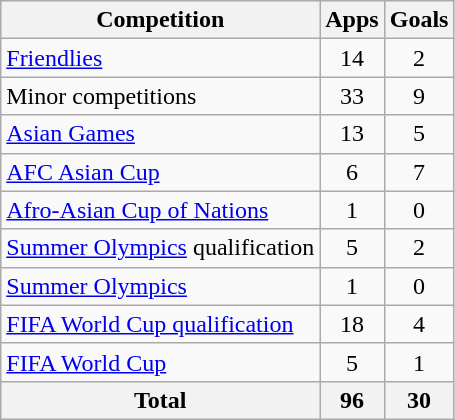<table class="wikitable" style="text-align:center">
<tr>
<th>Competition</th>
<th>Apps</th>
<th>Goals</th>
</tr>
<tr>
<td style="text-align:left"><a href='#'>Friendlies</a></td>
<td>14</td>
<td>2</td>
</tr>
<tr>
<td style="text-align:left">Minor competitions</td>
<td>33</td>
<td>9</td>
</tr>
<tr>
<td style="text-align:left"><a href='#'>Asian Games</a></td>
<td>13</td>
<td>5</td>
</tr>
<tr>
<td style="text-align:left"><a href='#'>AFC Asian Cup</a></td>
<td>6</td>
<td>7</td>
</tr>
<tr>
<td style="text-align:left"><a href='#'>Afro-Asian Cup of Nations</a></td>
<td>1</td>
<td>0</td>
</tr>
<tr>
<td style="text-align:left"><a href='#'>Summer Olympics</a> qualification</td>
<td>5</td>
<td>2</td>
</tr>
<tr>
<td style="text-align:left"><a href='#'>Summer Olympics</a></td>
<td>1</td>
<td>0</td>
</tr>
<tr>
<td style="text-align:left"><a href='#'>FIFA World Cup qualification</a></td>
<td>18</td>
<td>4</td>
</tr>
<tr>
<td style="text-align:left"><a href='#'>FIFA World Cup</a></td>
<td>5</td>
<td>1</td>
</tr>
<tr>
<th>Total</th>
<th>96</th>
<th>30</th>
</tr>
</table>
